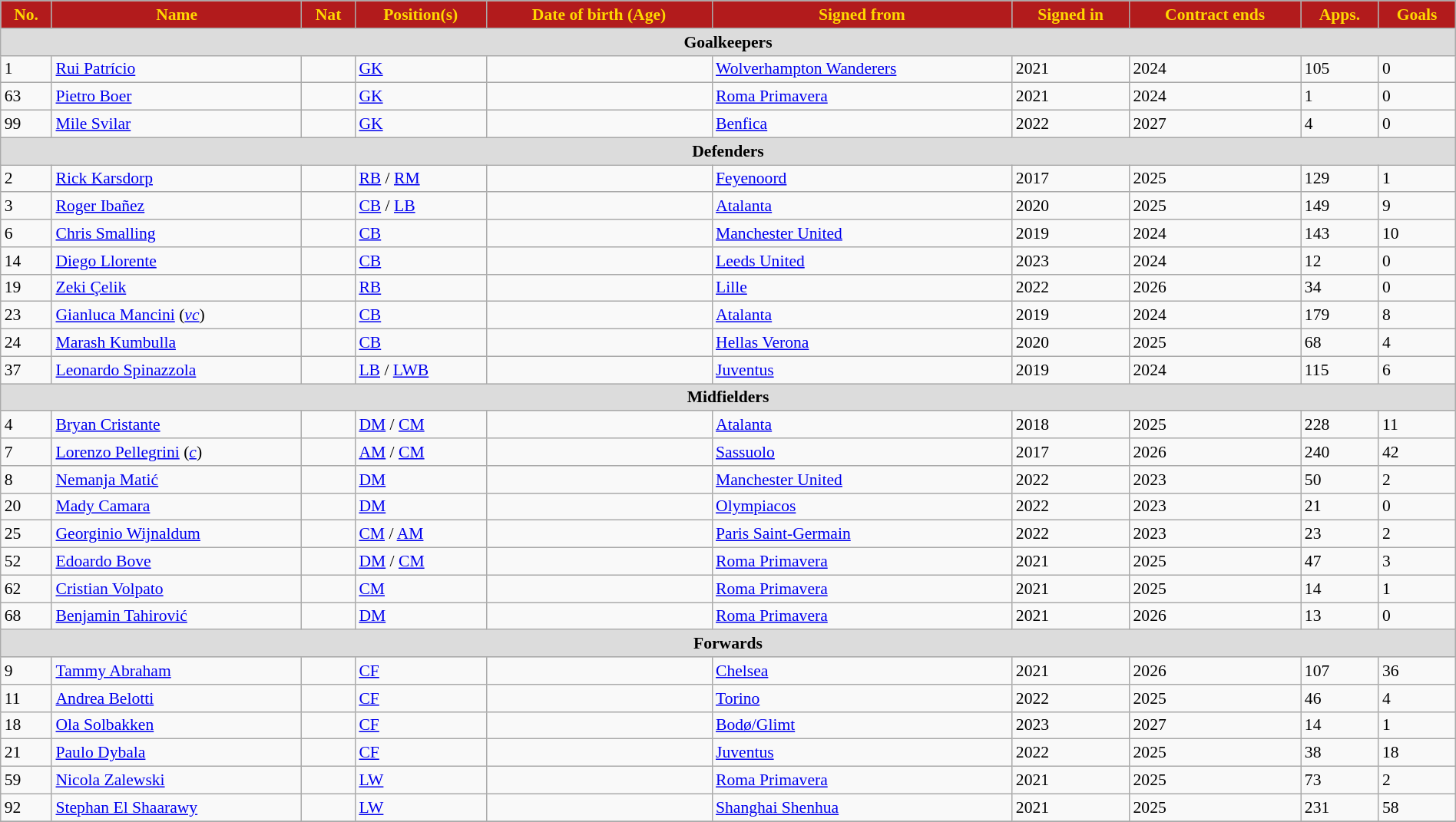<table class="wikitable" style="text-align:left; font-size:90%; width:100%;">
<tr>
<th style="background:#B21B1C; color:#FFD700; text-align:center;">No.</th>
<th style="background:#B21B1C; color:#FFD700; text-align:center;">Name</th>
<th style="background:#B21B1C; color:#FFD700; text-align:center;">Nat</th>
<th style="background:#B21B1C; color:#FFD700; text-align:center;">Position(s)</th>
<th style="background:#B21B1C; color:#FFD700; text-align:center;">Date of birth (Age)</th>
<th style="background:#B21B1C; color:#FFD700; text-align:center;">Signed from</th>
<th style="background:#B21B1C; color:#FFD700; text-align:center;">Signed in</th>
<th style="background:#B21B1C; color:#FFD700; text-align:center;">Contract ends</th>
<th style="background:#B21B1C; color:#FFD700; text-align:center;">Apps.</th>
<th style="background:#B21B1C; color:#FFD700; text-align:center;">Goals</th>
</tr>
<tr>
<th colspan=10 style="background:#DCDCDC; text-align:center;">Goalkeepers</th>
</tr>
<tr>
<td>1</td>
<td><a href='#'>Rui Patrício</a></td>
<td></td>
<td><a href='#'>GK</a></td>
<td></td>
<td> <a href='#'>Wolverhampton Wanderers</a></td>
<td>2021</td>
<td>2024</td>
<td>105</td>
<td>0</td>
</tr>
<tr>
<td>63</td>
<td><a href='#'>Pietro Boer</a></td>
<td></td>
<td><a href='#'>GK</a></td>
<td></td>
<td> <a href='#'>Roma Primavera</a></td>
<td>2021</td>
<td>2024</td>
<td>1</td>
<td>0</td>
</tr>
<tr>
<td>99</td>
<td><a href='#'>Mile Svilar</a></td>
<td></td>
<td><a href='#'>GK</a></td>
<td></td>
<td> <a href='#'>Benfica</a></td>
<td>2022</td>
<td>2027</td>
<td>4</td>
<td>0</td>
</tr>
<tr>
<th colspan=10 style="background:#DCDCDC; text-align:center;">Defenders</th>
</tr>
<tr>
<td>2</td>
<td><a href='#'>Rick Karsdorp</a></td>
<td></td>
<td><a href='#'>RB</a> / <a href='#'>RM</a></td>
<td></td>
<td> <a href='#'>Feyenoord</a></td>
<td>2017</td>
<td>2025</td>
<td>129</td>
<td>1</td>
</tr>
<tr>
<td>3</td>
<td><a href='#'>Roger Ibañez</a></td>
<td></td>
<td><a href='#'>CB</a> / <a href='#'>LB</a></td>
<td></td>
<td> <a href='#'>Atalanta</a></td>
<td>2020</td>
<td>2025</td>
<td>149</td>
<td>9</td>
</tr>
<tr>
<td>6</td>
<td><a href='#'>Chris Smalling</a></td>
<td></td>
<td><a href='#'>CB</a></td>
<td></td>
<td> <a href='#'>Manchester United</a></td>
<td>2019</td>
<td>2024</td>
<td>143</td>
<td>10</td>
</tr>
<tr>
<td>14</td>
<td><a href='#'>Diego Llorente</a></td>
<td></td>
<td><a href='#'>CB</a></td>
<td></td>
<td> <a href='#'>Leeds United</a></td>
<td>2023</td>
<td>2024</td>
<td>12</td>
<td>0</td>
</tr>
<tr>
<td>19</td>
<td><a href='#'>Zeki Çelik</a></td>
<td></td>
<td><a href='#'>RB</a></td>
<td></td>
<td> <a href='#'>Lille</a></td>
<td>2022</td>
<td>2026</td>
<td>34</td>
<td>0</td>
</tr>
<tr>
<td>23</td>
<td><a href='#'>Gianluca Mancini</a> (<em><a href='#'>vc</a></em>)</td>
<td></td>
<td><a href='#'>CB</a></td>
<td></td>
<td> <a href='#'>Atalanta</a></td>
<td>2019</td>
<td>2024</td>
<td>179</td>
<td>8</td>
</tr>
<tr>
<td>24</td>
<td><a href='#'>Marash Kumbulla</a></td>
<td></td>
<td><a href='#'>CB</a></td>
<td></td>
<td> <a href='#'>Hellas Verona</a></td>
<td>2020</td>
<td>2025</td>
<td>68</td>
<td>4</td>
</tr>
<tr>
<td>37</td>
<td><a href='#'>Leonardo Spinazzola</a></td>
<td></td>
<td><a href='#'>LB</a> / <a href='#'>LWB</a></td>
<td></td>
<td> <a href='#'>Juventus</a></td>
<td>2019</td>
<td>2024</td>
<td>115</td>
<td>6</td>
</tr>
<tr>
<th colspan=10 style="background:#DCDCDC; text-align:center;">Midfielders</th>
</tr>
<tr>
<td>4</td>
<td><a href='#'>Bryan Cristante</a></td>
<td></td>
<td><a href='#'>DM</a> / <a href='#'>CM</a></td>
<td></td>
<td> <a href='#'>Atalanta</a></td>
<td>2018</td>
<td>2025</td>
<td>228</td>
<td>11</td>
</tr>
<tr>
<td>7</td>
<td><a href='#'>Lorenzo Pellegrini</a> (<em><a href='#'>c</a></em>)</td>
<td></td>
<td><a href='#'>AM</a> / <a href='#'>CM</a></td>
<td></td>
<td> <a href='#'>Sassuolo</a></td>
<td>2017</td>
<td>2026</td>
<td>240</td>
<td>42</td>
</tr>
<tr>
<td>8</td>
<td><a href='#'>Nemanja Matić</a></td>
<td></td>
<td><a href='#'>DM</a></td>
<td></td>
<td> <a href='#'>Manchester United</a></td>
<td>2022</td>
<td>2023</td>
<td>50</td>
<td>2</td>
</tr>
<tr>
<td>20</td>
<td><a href='#'>Mady Camara</a></td>
<td></td>
<td><a href='#'>DM</a></td>
<td></td>
<td> <a href='#'>Olympiacos</a></td>
<td>2022</td>
<td>2023</td>
<td>21</td>
<td>0</td>
</tr>
<tr>
<td>25</td>
<td><a href='#'>Georginio Wijnaldum</a></td>
<td></td>
<td><a href='#'>CM</a> / <a href='#'>AM</a></td>
<td></td>
<td> <a href='#'>Paris Saint-Germain</a></td>
<td>2022</td>
<td>2023</td>
<td>23</td>
<td>2</td>
</tr>
<tr>
<td>52</td>
<td><a href='#'>Edoardo Bove</a></td>
<td></td>
<td><a href='#'>DM</a> / <a href='#'>CM</a></td>
<td></td>
<td> <a href='#'>Roma Primavera</a></td>
<td>2021</td>
<td>2025</td>
<td>47</td>
<td>3</td>
</tr>
<tr>
<td>62</td>
<td><a href='#'>Cristian Volpato</a></td>
<td></td>
<td><a href='#'>CM</a></td>
<td></td>
<td> <a href='#'>Roma Primavera</a></td>
<td>2021</td>
<td>2025</td>
<td>14</td>
<td>1</td>
</tr>
<tr>
<td>68</td>
<td><a href='#'>Benjamin Tahirović</a></td>
<td></td>
<td><a href='#'>DM</a></td>
<td></td>
<td> <a href='#'>Roma Primavera</a></td>
<td>2021</td>
<td>2026</td>
<td>13</td>
<td>0</td>
</tr>
<tr>
<th colspan=10 style="background:#DCDCDC; text-align:center;">Forwards</th>
</tr>
<tr>
<td>9</td>
<td><a href='#'>Tammy Abraham</a></td>
<td></td>
<td><a href='#'>CF</a></td>
<td></td>
<td> <a href='#'>Chelsea</a></td>
<td>2021</td>
<td>2026</td>
<td>107</td>
<td>36</td>
</tr>
<tr>
<td>11</td>
<td><a href='#'>Andrea Belotti</a></td>
<td></td>
<td><a href='#'>CF</a></td>
<td></td>
<td> <a href='#'>Torino</a></td>
<td>2022</td>
<td>2025</td>
<td>46</td>
<td>4</td>
</tr>
<tr>
<td>18</td>
<td><a href='#'>Ola Solbakken</a></td>
<td></td>
<td><a href='#'>CF</a></td>
<td></td>
<td> <a href='#'>Bodø/Glimt</a></td>
<td>2023</td>
<td>2027</td>
<td>14</td>
<td>1</td>
</tr>
<tr>
<td>21</td>
<td><a href='#'>Paulo Dybala</a></td>
<td></td>
<td><a href='#'>CF</a></td>
<td></td>
<td> <a href='#'>Juventus</a></td>
<td>2022</td>
<td>2025</td>
<td>38</td>
<td>18</td>
</tr>
<tr>
<td>59</td>
<td><a href='#'>Nicola Zalewski</a></td>
<td></td>
<td><a href='#'>LW</a></td>
<td></td>
<td> <a href='#'>Roma Primavera</a></td>
<td>2021</td>
<td>2025</td>
<td>73</td>
<td>2</td>
</tr>
<tr>
<td>92</td>
<td><a href='#'>Stephan El Shaarawy</a></td>
<td></td>
<td><a href='#'>LW</a></td>
<td></td>
<td> <a href='#'>Shanghai Shenhua</a></td>
<td>2021</td>
<td>2025</td>
<td>231</td>
<td>58</td>
</tr>
<tr>
</tr>
</table>
